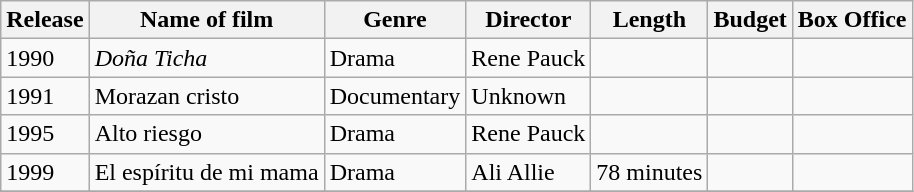<table class="wikitable sortable">
<tr>
<th>Release</th>
<th>Name of film</th>
<th>Genre</th>
<th>Director</th>
<th>Length</th>
<th>Budget</th>
<th>Box Office</th>
</tr>
<tr>
<td>1990</td>
<td><em>Doña Ticha</em></td>
<td>Drama</td>
<td>Rene Pauck</td>
<td></td>
<td></td>
<td></td>
</tr>
<tr>
<td>1991</td>
<td>Morazan cristo</td>
<td>Documentary</td>
<td>Unknown</td>
<td></td>
<td></td>
<td></td>
</tr>
<tr>
<td>1995</td>
<td>Alto riesgo</td>
<td>Drama</td>
<td>Rene Pauck</td>
<td></td>
<td></td>
<td></td>
</tr>
<tr>
<td>1999</td>
<td>El espíritu de mi mama</td>
<td>Drama</td>
<td>Ali Allie</td>
<td>78 minutes</td>
<td></td>
<td></td>
</tr>
<tr>
</tr>
</table>
